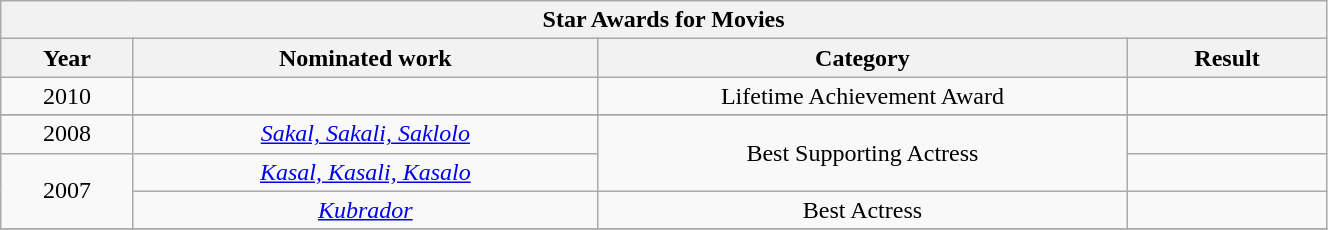<table width="70%" class="wikitable sortable">
<tr>
<th colspan="4">Star Awards for Movies</th>
</tr>
<tr>
<th width="10%">Year</th>
<th width="35%">Nominated work</th>
<th width="40%">Category</th>
<th width="15%">Result</th>
</tr>
<tr>
<td align="center">2010</td>
<td align="center"></td>
<td align="center">Lifetime Achievement Award</td>
<td></td>
</tr>
<tr>
</tr>
<tr>
<td align="center">2008</td>
<td align="center"><em><a href='#'>Sakal, Sakali, Saklolo</a></em></td>
<td align="center" rowspan=2>Best Supporting Actress</td>
<td></td>
</tr>
<tr>
<td align="center" rowspan=2>2007</td>
<td align="center"><em><a href='#'>Kasal, Kasali, Kasalo</a></em></td>
<td></td>
</tr>
<tr>
<td align="center"><em><a href='#'>Kubrador</a></em></td>
<td align="center">Best Actress</td>
<td></td>
</tr>
<tr>
</tr>
</table>
